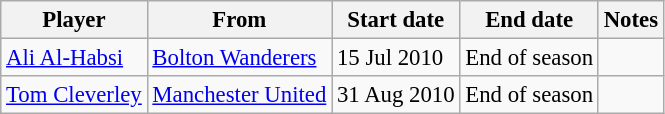<table class="wikitable" style="text-align:center; font-size:95%; text-align:left">
<tr>
<th>Player</th>
<th>From</th>
<th>Start date</th>
<th>End date</th>
<th>Notes</th>
</tr>
<tr --->
<td> <a href='#'>Ali Al-Habsi</a></td>
<td> <a href='#'>Bolton Wanderers</a></td>
<td>15 Jul 2010</td>
<td>End of season</td>
<td align="center"></td>
</tr>
<tr --->
<td> <a href='#'>Tom Cleverley</a></td>
<td> <a href='#'>Manchester United</a></td>
<td>31 Aug 2010</td>
<td>End of season</td>
<td align="center"></td>
</tr>
</table>
